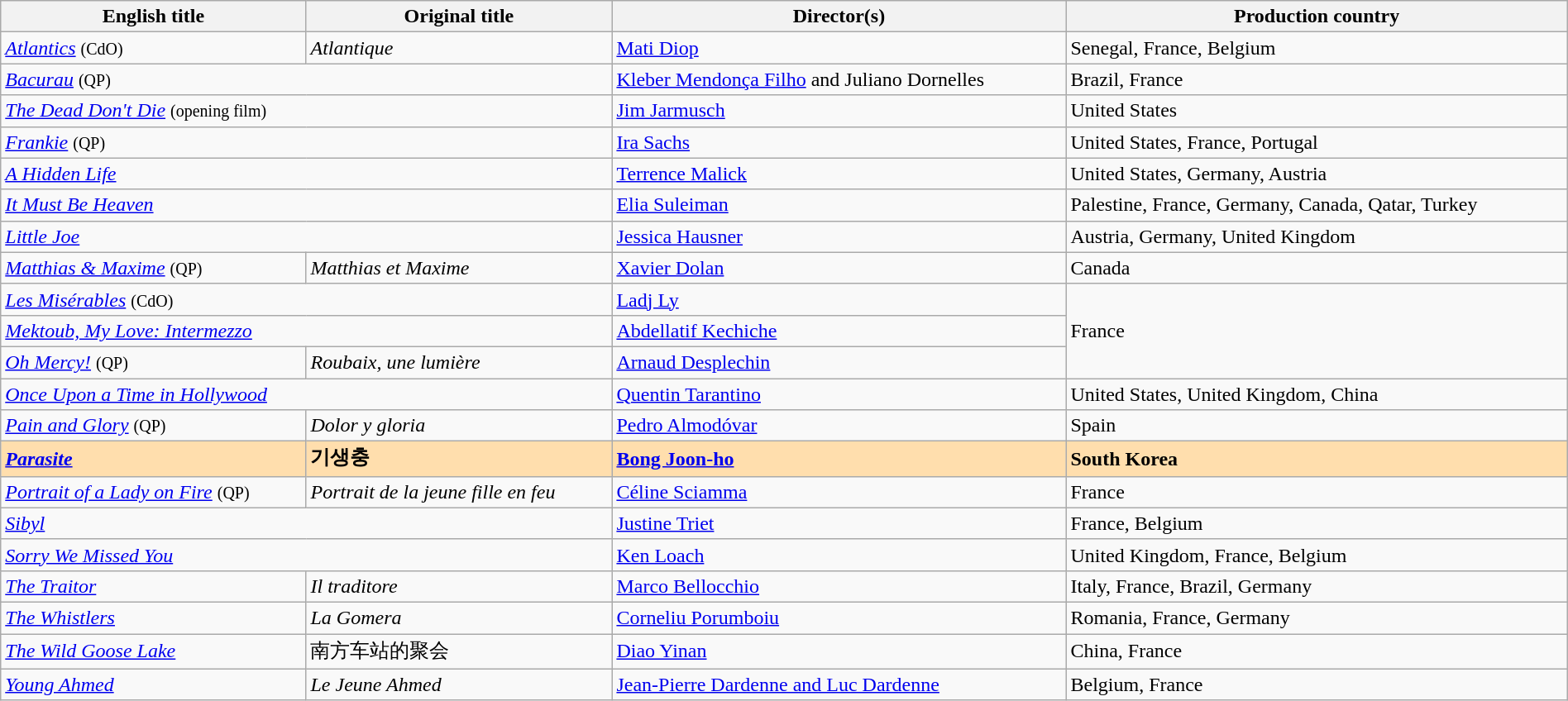<table class="wikitable" style="width:100%; margin-bottom:4px" cellpadding="5">
<tr>
<th scope="col">English title</th>
<th scope="col">Original title</th>
<th scope="col">Director(s)</th>
<th scope="col">Production country</th>
</tr>
<tr>
<td><em><a href='#'>Atlantics</a></em> <small> (CdO) </small></td>
<td><em>Atlantique</em></td>
<td><a href='#'>Mati Diop</a></td>
<td>Senegal, France, Belgium</td>
</tr>
<tr>
<td colspan=2><em><a href='#'>Bacurau</a></em> <small>(QP)</small></td>
<td><a href='#'>Kleber Mendonça Filho</a> and Juliano Dornelles</td>
<td>Brazil, France</td>
</tr>
<tr>
<td colspan=2><em><a href='#'>The Dead Don't Die</a></em> <small>(opening film)</small></td>
<td><a href='#'>Jim Jarmusch</a></td>
<td>United States</td>
</tr>
<tr>
<td colspan=2><em><a href='#'>Frankie</a></em> <small>(QP)</small></td>
<td><a href='#'>Ira Sachs</a></td>
<td>United States, France, Portugal</td>
</tr>
<tr>
<td colspan=2><em><a href='#'>A Hidden Life</a></em></td>
<td><a href='#'>Terrence Malick</a></td>
<td>United States, Germany, Austria</td>
</tr>
<tr>
<td colspan=2><em><a href='#'>It Must Be Heaven</a></em></td>
<td><a href='#'>Elia Suleiman</a></td>
<td>Palestine, France, Germany, Canada, Qatar, Turkey</td>
</tr>
<tr>
<td colspan=2><em><a href='#'>Little Joe</a></em></td>
<td><a href='#'>Jessica Hausner</a></td>
<td>Austria, Germany, United Kingdom</td>
</tr>
<tr>
<td><em><a href='#'>Matthias & Maxime</a></em> <small>(QP)</small></td>
<td><em>Matthias et Maxime</em></td>
<td><a href='#'>Xavier Dolan</a></td>
<td>Canada</td>
</tr>
<tr>
<td colspan=2><em><a href='#'>Les Misérables</a></em> <small> (CdO) </small></td>
<td><a href='#'>Ladj Ly</a></td>
<td rowspan="3">France</td>
</tr>
<tr>
<td colspan=2><em><a href='#'>Mektoub, My Love: Intermezzo</a></em></td>
<td><a href='#'>Abdellatif Kechiche</a></td>
</tr>
<tr>
<td><em><a href='#'>Oh Mercy!</a></em> <small>(QP)</small></td>
<td><em>Roubaix, une lumière</em></td>
<td><a href='#'>Arnaud Desplechin</a></td>
</tr>
<tr>
<td colspan=2><em><a href='#'>Once Upon a Time in Hollywood</a></em></td>
<td><a href='#'>Quentin Tarantino</a></td>
<td>United States, United Kingdom, China</td>
</tr>
<tr>
<td><em><a href='#'>Pain and Glory</a></em> <small>(QP)</small></td>
<td><em>Dolor y gloria</em></td>
<td><a href='#'>Pedro Almodóvar</a></td>
<td>Spain</td>
</tr>
<tr style="background:#FFDEAD;">
<td><em><a href='#'><strong>Parasite</strong></a></em></td>
<td><strong>기생충</strong></td>
<td><strong><a href='#'>Bong Joon-ho</a></strong></td>
<td><strong>South Korea</strong></td>
</tr>
<tr>
<td><em><a href='#'>Portrait of a Lady on Fire</a></em> <small>(QP)</small></td>
<td><em>Portrait de la jeune fille en feu</em></td>
<td><a href='#'>Céline Sciamma</a></td>
<td>France</td>
</tr>
<tr>
<td colspan=2><em><a href='#'>Sibyl</a></em></td>
<td><a href='#'>Justine Triet</a></td>
<td>France, Belgium</td>
</tr>
<tr>
<td colspan=2><em><a href='#'>Sorry We Missed You</a></em></td>
<td><a href='#'>Ken Loach</a></td>
<td>United Kingdom, France, Belgium</td>
</tr>
<tr>
<td><em><a href='#'>The Traitor</a></em></td>
<td><em>Il traditore</em></td>
<td><a href='#'>Marco Bellocchio</a></td>
<td>Italy, France, Brazil, Germany</td>
</tr>
<tr>
<td><em><a href='#'>The Whistlers</a></em></td>
<td><em>La Gomera</em></td>
<td><a href='#'>Corneliu Porumboiu</a></td>
<td>Romania, France, Germany</td>
</tr>
<tr>
<td><em><a href='#'>The Wild Goose Lake</a></em></td>
<td>南方车站的聚会</td>
<td><a href='#'>Diao Yinan</a></td>
<td>China, France</td>
</tr>
<tr>
<td><em><a href='#'>Young Ahmed</a></em></td>
<td><em>Le Jeune Ahmed</em></td>
<td><a href='#'>Jean-Pierre Dardenne and Luc Dardenne</a></td>
<td>Belgium, France</td>
</tr>
</table>
